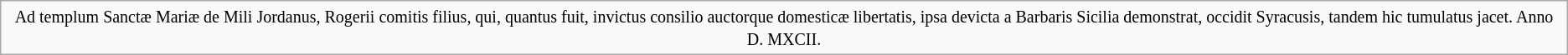<table class="wikitable">
<tr>
<td align="center"><small>Ad templum Sanctæ Mariæ de Mili Jordanus, Rogerii comitis filius, qui, quantus fuit, invictus consilio auctorque domesticæ libertatis, ipsa devicta a Barbaris Sicilia demonstrat, occidit Syracusis, tandem hic tumulatus jacet. Anno D. MXCII.</small></td>
</tr>
</table>
